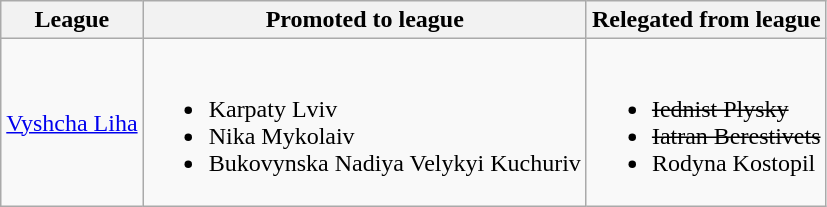<table class="wikitable">
<tr>
<th colspan=2>League</th>
<th>Promoted to league</th>
<th>Relegated from league</th>
</tr>
<tr>
<td colspan=2><a href='#'>Vyshcha Liha</a></td>
<td><br><ul><li>Karpaty Lviv</li><li>Nika Mykolaiv</li><li>Bukovynska Nadiya Velykyi Kuchuriv</li></ul></td>
<td><br><ul><li><del>Iednist Plysky</del></li><li><del>Iatran Berestivets</del></li><li>Rodyna Kostopil</li></ul></td>
</tr>
</table>
